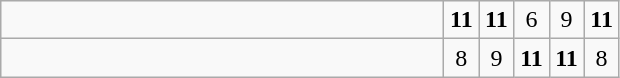<table class="wikitable">
<tr>
<td style="width:18em"><strong></strong></td>
<td align=center style="width:1em"><strong>11</strong></td>
<td align=center style="width:1em"><strong>11</strong></td>
<td align=center style="width:1em">6</td>
<td align=center style="width:1em">9</td>
<td align=center style="width:1em"><strong>11</strong></td>
</tr>
<tr>
<td style="width:18em"></td>
<td align=center style="width:1em">8</td>
<td align=center style="width:1em">9</td>
<td align=center style="width:1em"><strong>11</strong></td>
<td align=center style="width:1em"><strong>11</strong></td>
<td align=center style="width:1em">8</td>
</tr>
</table>
